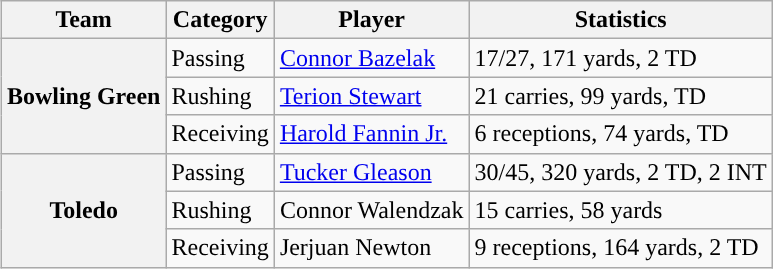<table class="wikitable" style="float:right">
<tr>
<th>Team</th>
<th>Category</th>
<th>Player</th>
<th>Statistics</th>
</tr>
<tr>
<th rowspan=3>Bowling Green</th>
<td>Passing</td>
<td><a href='#'>Connor Bazelak</a></td>
<td>17/27, 171 yards, 2 TD</td>
</tr>
<tr>
<td>Rushing</td>
<td><a href='#'>Terion Stewart</a></td>
<td>21 carries, 99 yards, TD</td>
</tr>
<tr>
<td>Receiving</td>
<td><a href='#'>Harold Fannin Jr.</a></td>
<td>6 receptions, 74 yards, TD</td>
</tr>
<tr>
<th rowspan=3>Toledo</th>
<td>Passing</td>
<td><a href='#'>Tucker Gleason</a></td>
<td>30/45, 320 yards, 2 TD, 2 INT</td>
</tr>
<tr>
<td>Rushing</td>
<td>Connor Walendzak</td>
<td>15 carries, 58 yards</td>
</tr>
<tr>
<td>Receiving</td>
<td>Jerjuan Newton</td>
<td>9 receptions, 164 yards, 2 TD</td>
</tr>
</table>
